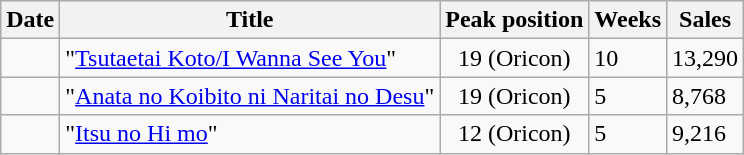<table class="wikitable">
<tr>
<th>Date</th>
<th>Title</th>
<th>Peak position</th>
<th>Weeks</th>
<th>Sales</th>
</tr>
<tr>
<td></td>
<td>"<a href='#'>Tsutaetai Koto/I Wanna See You</a>"</td>
<td align="center">19 (Oricon)</td>
<td>10</td>
<td>13,290</td>
</tr>
<tr>
<td></td>
<td>"<a href='#'>Anata no Koibito ni Naritai no Desu</a>"</td>
<td align="center">19 (Oricon)</td>
<td>5</td>
<td>8,768</td>
</tr>
<tr>
<td></td>
<td>"<a href='#'>Itsu no Hi mo</a>"</td>
<td align="center">12 (Oricon)</td>
<td>5</td>
<td>9,216</td>
</tr>
</table>
